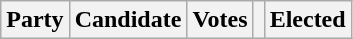<table class="wikitable">
<tr>
<th colspan="2">Party</th>
<th>Candidate</th>
<th>Votes</th>
<th></th>
<th>Elected<br>




</th>
</tr>
</table>
